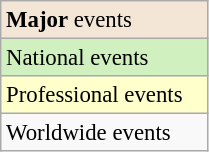<table class="wikitable" style="font-size:95%;" width=11%>
<tr style="background:#f3e6d7;">
<td><strong>Major</strong> events</td>
</tr>
<tr style="background:#d0f0c0">
<td>National events</td>
</tr>
<tr style="background:#ffc;">
<td>Professional events</td>
</tr>
<tr>
<td>Worldwide events</td>
</tr>
</table>
